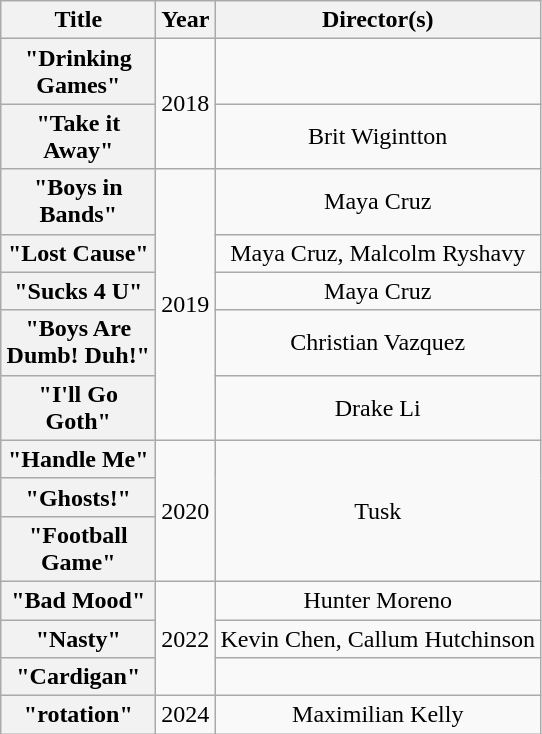<table class="wikitable plainrowheaders" style="text-align:center;">
<tr>
<th scope="col" style="width:6em;">Title</th>
<th scope="col">Year</th>
<th scope="col">Director(s)</th>
</tr>
<tr>
<th scope="row">"Drinking Games"</th>
<td rowspan="2">2018</td>
<td></td>
</tr>
<tr>
<th scope="row">"Take it Away"</th>
<td>Brit Wigintton</td>
</tr>
<tr>
<th scope="row">"Boys in Bands"</th>
<td rowspan="5">2019</td>
<td>Maya Cruz</td>
</tr>
<tr>
<th scope="row">"Lost Cause"</th>
<td>Maya Cruz, Malcolm Ryshavy</td>
</tr>
<tr>
<th scope="row">"Sucks 4 U"</th>
<td>Maya Cruz</td>
</tr>
<tr>
<th scope="row">"Boys Are Dumb! Duh!"</th>
<td>Christian Vazquez</td>
</tr>
<tr>
<th scope="row">"I'll Go Goth"</th>
<td>Drake Li</td>
</tr>
<tr>
<th scope="row">"Handle Me"</th>
<td rowspan="3">2020</td>
<td rowspan="3">Tusk</td>
</tr>
<tr>
<th scope="row">"Ghosts!"</th>
</tr>
<tr>
<th scope="row">"Football Game"</th>
</tr>
<tr>
<th scope="row">"Bad Mood"<br></th>
<td rowspan="3">2022</td>
<td>Hunter Moreno</td>
</tr>
<tr>
<th scope="row">"Nasty"</th>
<td>Kevin Chen, Callum Hutchinson</td>
</tr>
<tr>
<th scope="row">"Cardigan"</th>
<td></td>
</tr>
<tr>
<th scope="row">"rotation"</th>
<td rowspan="3">2024</td>
<td rowspan="3">Maximilian Kelly</td>
</tr>
</table>
